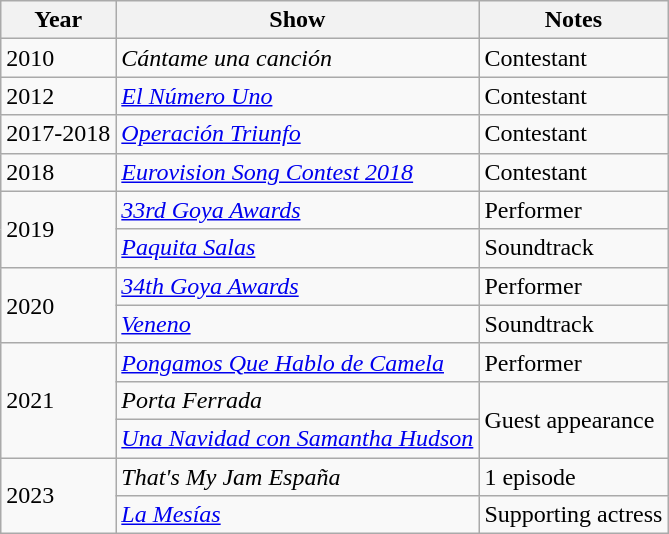<table class="wikitable">
<tr>
<th>Year</th>
<th>Show</th>
<th>Notes</th>
</tr>
<tr>
<td>2010</td>
<td><em>Cántame una canción</em></td>
<td>Contestant</td>
</tr>
<tr>
<td>2012</td>
<td><em><a href='#'>El Número Uno</a></em></td>
<td>Contestant</td>
</tr>
<tr>
<td>2017-2018</td>
<td><a href='#'><em>Operación Triunfo</em></a></td>
<td>Contestant</td>
</tr>
<tr>
<td>2018</td>
<td><em><a href='#'>Eurovision Song Contest 2018</a></em></td>
<td>Contestant</td>
</tr>
<tr>
<td rowspan="2">2019</td>
<td><em><a href='#'>33rd Goya Awards</a></em></td>
<td>Performer</td>
</tr>
<tr>
<td><em><a href='#'>Paquita Salas</a></em></td>
<td>Soundtrack</td>
</tr>
<tr>
<td rowspan="2">2020</td>
<td><em><a href='#'>34th Goya Awards</a></em></td>
<td>Performer</td>
</tr>
<tr>
<td><em><a href='#'>Veneno</a></em></td>
<td>Soundtrack</td>
</tr>
<tr>
<td rowspan="3">2021</td>
<td><em><a href='#'>Pongamos Que Hablo de Camela</a></em></td>
<td>Performer</td>
</tr>
<tr>
<td><em>Porta Ferrada</em></td>
<td rowspan="2">Guest appearance</td>
</tr>
<tr>
<td><em><a href='#'>Una Navidad con Samantha Hudson</a></em></td>
</tr>
<tr>
<td rowspan="2">2023</td>
<td><em>That's My Jam España</em></td>
<td>1 episode</td>
</tr>
<tr>
<td><em><a href='#'>La Mesías</a></em></td>
<td>Supporting actress</td>
</tr>
</table>
